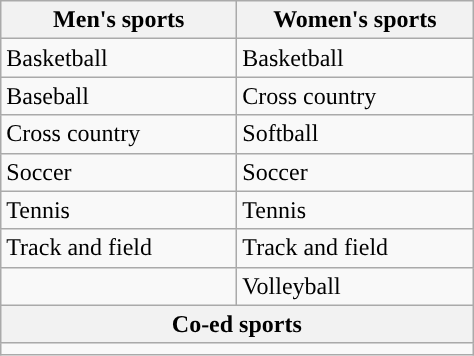<table class="wikitable"; style= "text-align: ">
<tr>
<th width=150px>Men's sports</th>
<th width=150px>Women's sports</th>
</tr>
<tr>
<td>Basketball</td>
<td>Basketball</td>
</tr>
<tr>
<td>Baseball</td>
<td>Cross country</td>
</tr>
<tr>
<td>Cross country</td>
<td>Softball</td>
</tr>
<tr>
<td>Soccer</td>
<td>Soccer</td>
</tr>
<tr>
<td>Tennis</td>
<td>Tennis</td>
</tr>
<tr>
<td>Track and field</td>
<td>Track and field</td>
</tr>
<tr>
<td></td>
<td>Volleyball</td>
</tr>
<tr>
<th colspan=2>Co-ed sports</th>
</tr>
<tr>
<td colspan=2></td>
</tr>
</table>
